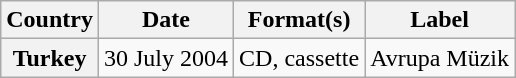<table class="wikitable plainrowheaders">
<tr>
<th scope="col">Country</th>
<th scope="col">Date</th>
<th scope="col">Format(s)</th>
<th scope="col">Label</th>
</tr>
<tr>
<th scope="row">Turkey</th>
<td rowspan="2">30 July 2004</td>
<td rowspan="2">CD, cassette</td>
<td rowspan="2">Avrupa Müzik</td>
</tr>
</table>
